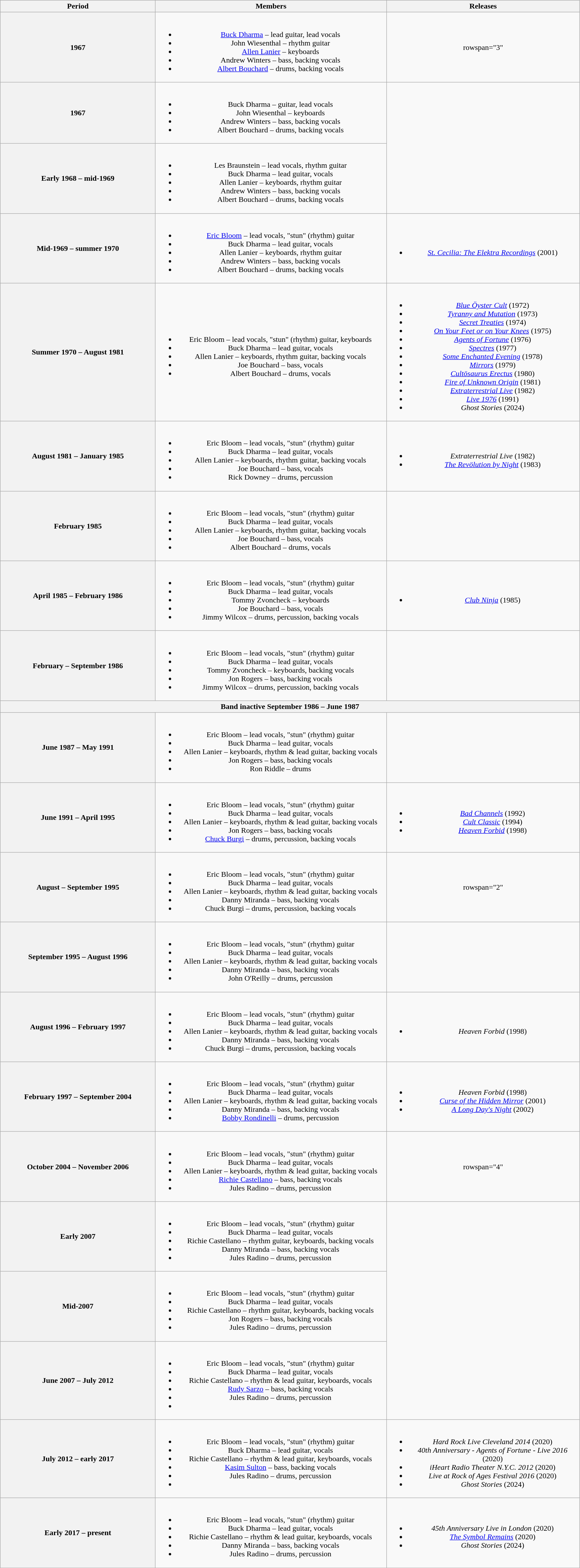<table class="wikitable plainrowheaders" style="text-align:center;">
<tr>
<th scope="col" style="width:20em;">Period</th>
<th scope="col" style="width:30em;">Members</th>
<th scope="col" style="width:25em;">Releases</th>
</tr>
<tr>
<th scope="col">1967</th>
<td><br><ul><li><a href='#'>Buck Dharma</a> – lead guitar, lead vocals</li><li>John Wiesenthal – rhythm guitar</li><li><a href='#'>Allen Lanier</a> – keyboards</li><li>Andrew Winters – bass, backing vocals</li><li><a href='#'>Albert Bouchard</a> – drums, backing vocals</li></ul></td>
<td>rowspan="3" </td>
</tr>
<tr>
<th scope="col">1967</th>
<td><br><ul><li>Buck Dharma – guitar, lead vocals</li><li>John Wiesenthal – keyboards</li><li>Andrew Winters – bass, backing vocals</li><li>Albert Bouchard – drums, backing vocals</li></ul></td>
</tr>
<tr>
<th scope="col">Early 1968 – mid-1969</th>
<td><br><ul><li>Les Braunstein – lead vocals, rhythm guitar</li><li>Buck Dharma – lead guitar, vocals</li><li>Allen Lanier – keyboards, rhythm guitar</li><li>Andrew Winters – bass, backing vocals</li><li>Albert Bouchard – drums, backing vocals</li></ul></td>
</tr>
<tr>
<th scope="col">Mid-1969 – summer 1970</th>
<td><br><ul><li><a href='#'>Eric Bloom</a> – lead vocals, "stun" (rhythm) guitar</li><li>Buck Dharma – lead guitar, vocals</li><li>Allen Lanier – keyboards, rhythm guitar</li><li>Andrew Winters – bass, backing vocals</li><li>Albert Bouchard – drums, backing vocals</li></ul></td>
<td><br><ul><li><em><a href='#'>St. Cecilia: The Elektra Recordings</a></em> (2001)</li></ul></td>
</tr>
<tr>
<th scope="col">Summer 1970 – August 1981</th>
<td><br><ul><li>Eric Bloom – lead vocals, "stun" (rhythm) guitar, keyboards</li><li>Buck Dharma – lead guitar, vocals</li><li>Allen Lanier – keyboards, rhythm guitar, backing vocals</li><li>Joe Bouchard – bass, vocals</li><li>Albert Bouchard – drums, vocals</li></ul></td>
<td><br><ul><li><em><a href='#'>Blue Öyster Cult</a></em> (1972)</li><li><em><a href='#'>Tyranny and Mutation</a></em> (1973)</li><li><em><a href='#'>Secret Treaties</a></em> (1974)</li><li><em><a href='#'>On Your Feet or on Your Knees</a></em> (1975)</li><li><em><a href='#'>Agents of Fortune</a></em> (1976)</li><li><em><a href='#'>Spectres</a></em> (1977)</li><li><em><a href='#'>Some Enchanted Evening</a></em> (1978)</li><li><em><a href='#'>Mirrors</a></em> (1979)</li><li><em><a href='#'>Cultösaurus Erectus</a></em> (1980)</li><li><em><a href='#'>Fire of Unknown Origin</a></em> (1981)</li><li><em><a href='#'>Extraterrestrial Live</a></em> (1982) </li><li><em><a href='#'>Live 1976</a></em> (1991)</li><li><em>Ghost Stories</em> (2024) </li></ul></td>
</tr>
<tr>
<th scope="col">August 1981 – January 1985</th>
<td><br><ul><li>Eric Bloom – lead vocals, "stun" (rhythm) guitar</li><li>Buck Dharma – lead guitar, vocals</li><li>Allen Lanier – keyboards, rhythm guitar, backing vocals</li><li>Joe Bouchard – bass, vocals</li><li>Rick Downey – drums, percussion</li></ul></td>
<td><br><ul><li><em>Extraterrestrial Live</em> (1982)</li><li><em><a href='#'>The Revölution by Night</a></em> (1983)</li></ul></td>
</tr>
<tr>
<th scope="col">February 1985</th>
<td><br><ul><li>Eric Bloom – lead vocals, "stun" (rhythm) guitar</li><li>Buck Dharma – lead guitar, vocals</li><li>Allen Lanier – keyboards, rhythm guitar, backing vocals</li><li>Joe Bouchard – bass, vocals</li><li>Albert Bouchard – drums, vocals</li></ul></td>
<td></td>
</tr>
<tr>
<th scope="col">April 1985 – February 1986</th>
<td><br><ul><li>Eric Bloom – lead vocals, "stun" (rhythm) guitar</li><li>Buck Dharma – lead guitar, vocals</li><li>Tommy Zvoncheck – keyboards</li><li>Joe Bouchard – bass, vocals</li><li>Jimmy Wilcox – drums, percussion, backing vocals</li></ul></td>
<td><br><ul><li><em><a href='#'>Club Ninja</a></em> (1985)</li></ul></td>
</tr>
<tr>
<th scope="col">February – September 1986</th>
<td><br><ul><li>Eric Bloom – lead vocals, "stun" (rhythm) guitar</li><li>Buck Dharma – lead guitar, vocals</li><li>Tommy Zvoncheck – keyboards, backing vocals</li><li>Jon Rogers – bass, backing vocals</li><li>Jimmy Wilcox – drums, percussion, backing vocals</li></ul></td>
<td></td>
</tr>
<tr>
<th scope="col" colspan="3">Band inactive September 1986 – June 1987</th>
</tr>
<tr>
<th scope="col">June 1987 – May 1991</th>
<td><br><ul><li>Eric Bloom – lead vocals, "stun" (rhythm) guitar</li><li>Buck Dharma – lead guitar, vocals</li><li>Allen Lanier – keyboards, rhythm & lead guitar, backing vocals</li><li>Jon Rogers – bass, backing vocals</li><li>Ron Riddle – drums</li></ul></td>
<td></td>
</tr>
<tr>
<th scope="col">June 1991 – April 1995</th>
<td><br><ul><li>Eric Bloom – lead vocals, "stun" (rhythm) guitar</li><li>Buck Dharma – lead guitar, vocals</li><li>Allen Lanier – keyboards, rhythm & lead guitar, backing vocals</li><li>Jon Rogers – bass, backing vocals</li><li><a href='#'>Chuck Burgi</a> – drums, percussion, backing vocals</li></ul></td>
<td><br><ul><li><em><a href='#'>Bad Channels</a></em> (1992)</li><li><em><a href='#'>Cult Classic</a></em> (1994)</li><li><em><a href='#'>Heaven Forbid</a></em> (1998) </li></ul></td>
</tr>
<tr>
<th scope="col">August – September 1995</th>
<td><br><ul><li>Eric Bloom – lead vocals, "stun" (rhythm) guitar</li><li>Buck Dharma – lead guitar, vocals</li><li>Allen Lanier – keyboards, rhythm & lead guitar, backing vocals</li><li>Danny Miranda – bass, backing vocals</li><li>Chuck Burgi – drums, percussion, backing vocals</li></ul></td>
<td>rowspan="2" </td>
</tr>
<tr>
<th scope="col">September 1995 – August 1996</th>
<td><br><ul><li>Eric Bloom – lead vocals, "stun" (rhythm) guitar</li><li>Buck Dharma – lead guitar, vocals</li><li>Allen Lanier – keyboards, rhythm & lead guitar, backing vocals</li><li>Danny Miranda – bass, backing vocals</li><li>John O'Reilly – drums, percussion</li></ul></td>
</tr>
<tr>
<th scope="col">August 1996 – February 1997</th>
<td><br><ul><li>Eric Bloom – lead vocals, "stun" (rhythm) guitar</li><li>Buck Dharma – lead guitar, vocals</li><li>Allen Lanier – keyboards, rhythm & lead guitar, backing vocals</li><li>Danny Miranda – bass, backing vocals</li><li>Chuck Burgi – drums, percussion, backing vocals</li></ul></td>
<td><br><ul><li><em>Heaven Forbid</em> (1998) </li></ul></td>
</tr>
<tr>
<th scope="col">February 1997 – September 2004</th>
<td><br><ul><li>Eric Bloom – lead vocals, "stun" (rhythm) guitar</li><li>Buck Dharma – lead guitar, vocals</li><li>Allen Lanier – keyboards, rhythm & lead guitar, backing vocals</li><li>Danny Miranda – bass, backing vocals</li><li><a href='#'>Bobby Rondinelli</a> – drums, percussion</li></ul></td>
<td><br><ul><li><em>Heaven Forbid</em> (1998) </li><li><em><a href='#'>Curse of the Hidden Mirror</a></em> (2001)</li><li><em><a href='#'>A Long Day's Night</a></em> (2002)</li></ul></td>
</tr>
<tr>
<th scope="col">October 2004 – November 2006</th>
<td><br><ul><li>Eric Bloom – lead vocals, "stun" (rhythm) guitar</li><li>Buck Dharma – lead guitar, vocals</li><li>Allen Lanier – keyboards, rhythm & lead guitar, backing vocals</li><li><a href='#'>Richie Castellano</a> – bass, backing vocals</li><li>Jules Radino – drums, percussion</li></ul></td>
<td>rowspan="4" </td>
</tr>
<tr>
<th scope="col">Early 2007</th>
<td><br><ul><li>Eric Bloom – lead vocals, "stun" (rhythm) guitar</li><li>Buck Dharma – lead guitar, vocals</li><li>Richie Castellano – rhythm guitar, keyboards, backing vocals</li><li>Danny Miranda – bass, backing vocals</li><li>Jules Radino – drums, percussion</li></ul></td>
</tr>
<tr>
<th scope="col">Mid-2007</th>
<td><br><ul><li>Eric Bloom – lead vocals, "stun" (rhythm) guitar</li><li>Buck Dharma – lead guitar, vocals</li><li>Richie Castellano – rhythm guitar, keyboards, backing vocals</li><li>Jon Rogers – bass, backing vocals</li><li>Jules Radino – drums, percussion</li></ul></td>
</tr>
<tr>
<th scope="col">June 2007 – July 2012</th>
<td><br><ul><li>Eric Bloom – lead vocals, "stun" (rhythm) guitar</li><li>Buck Dharma – lead guitar, vocals</li><li>Richie Castellano – rhythm & lead guitar, keyboards, vocals</li><li><a href='#'>Rudy Sarzo</a> – bass, backing vocals</li><li>Jules Radino – drums, percussion</li><li></li></ul></td>
</tr>
<tr>
<th scope="col">July 2012 – early 2017</th>
<td><br><ul><li>Eric Bloom – lead vocals, "stun" (rhythm) guitar</li><li>Buck Dharma – lead guitar, vocals</li><li>Richie Castellano – rhythm & lead guitar, keyboards, vocals</li><li><a href='#'>Kasim Sulton</a> – bass, backing vocals</li><li>Jules Radino – drums, percussion</li><li></li></ul></td>
<td><br><ul><li><em>Hard Rock Live Cleveland 2014</em> (2020)</li><li><em>40th Anniversary - Agents of Fortune - Live 2016</em> (2020)</li><li><em>iHeart Radio Theater N.Y.C. 2012</em> (2020)</li><li><em>Live at Rock of Ages Festival 2016</em> (2020)</li><li><em>Ghost Stories</em> (2024) </li></ul></td>
</tr>
<tr>
<th scope="col">Early 2017 – present</th>
<td><br><ul><li>Eric Bloom – lead vocals, "stun" (rhythm) guitar</li><li>Buck Dharma – lead guitar, vocals</li><li>Richie Castellano – rhythm & lead guitar, keyboards, vocals</li><li>Danny Miranda – bass, backing vocals</li><li>Jules Radino – drums, percussion</li></ul></td>
<td><br><ul><li><em>45th Anniversary Live in London</em> (2020)</li><li><em><a href='#'>The Symbol Remains</a></em> (2020)</li><li><em>Ghost Stories</em> (2024) </li></ul></td>
</tr>
</table>
